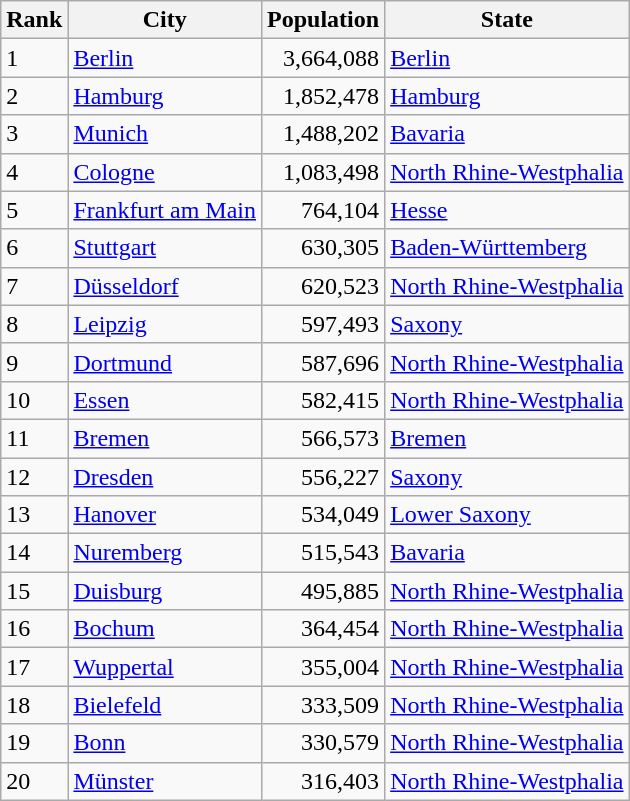<table class="wikitable sortable zebra">
<tr>
<th>Rank</th>
<th>City</th>
<th>Population</th>
<th>State</th>
</tr>
<tr>
<td>1</td>
<td><a href='#'>Berlin</a></td>
<td align="right">3,664,088</td>
<td><a href='#'>Berlin</a></td>
</tr>
<tr>
<td>2</td>
<td><a href='#'>Hamburg</a></td>
<td align="right">1,852,478</td>
<td><a href='#'>Hamburg</a></td>
</tr>
<tr>
<td>3</td>
<td><a href='#'>Munich</a></td>
<td align="right">1,488,202</td>
<td><a href='#'>Bavaria</a></td>
</tr>
<tr>
<td>4</td>
<td><a href='#'>Cologne</a></td>
<td align="right">1,083,498</td>
<td><a href='#'>North Rhine-Westphalia</a></td>
</tr>
<tr>
<td>5</td>
<td><a href='#'>Frankfurt am Main</a></td>
<td align="right">764,104</td>
<td><a href='#'>Hesse</a></td>
</tr>
<tr>
<td>6</td>
<td><a href='#'>Stuttgart</a></td>
<td align="right">630,305</td>
<td><a href='#'>Baden-Württemberg</a></td>
</tr>
<tr>
<td>7</td>
<td><a href='#'>Düsseldorf</a></td>
<td align="right">620,523</td>
<td><a href='#'>North Rhine-Westphalia</a></td>
</tr>
<tr>
<td>8</td>
<td><a href='#'>Leipzig</a></td>
<td align="right">597,493</td>
<td><a href='#'>Saxony</a></td>
</tr>
<tr>
<td>9</td>
<td><a href='#'>Dortmund</a></td>
<td align="right">587,696</td>
<td><a href='#'>North Rhine-Westphalia</a></td>
</tr>
<tr>
<td>10</td>
<td><a href='#'>Essen</a></td>
<td align="right">582,415</td>
<td><a href='#'>North Rhine-Westphalia</a></td>
</tr>
<tr>
<td>11</td>
<td><a href='#'>Bremen</a></td>
<td align="right">566,573</td>
<td><a href='#'>Bremen</a></td>
</tr>
<tr>
<td>12</td>
<td><a href='#'>Dresden</a></td>
<td align="right">556,227</td>
<td><a href='#'>Saxony</a></td>
</tr>
<tr>
<td>13</td>
<td><a href='#'>Hanover</a></td>
<td align="right">534,049</td>
<td><a href='#'>Lower Saxony</a></td>
</tr>
<tr>
<td>14</td>
<td><a href='#'>Nuremberg</a></td>
<td align="right">515,543</td>
<td><a href='#'>Bavaria</a></td>
</tr>
<tr>
<td>15</td>
<td><a href='#'>Duisburg</a></td>
<td align="right">495,885</td>
<td><a href='#'>North Rhine-Westphalia</a></td>
</tr>
<tr>
<td>16</td>
<td><a href='#'>Bochum</a></td>
<td align="right">364,454</td>
<td><a href='#'>North Rhine-Westphalia</a></td>
</tr>
<tr>
<td>17</td>
<td><a href='#'>Wuppertal</a></td>
<td align="right">355,004</td>
<td><a href='#'>North Rhine-Westphalia</a></td>
</tr>
<tr>
<td>18</td>
<td><a href='#'>Bielefeld</a></td>
<td align="right">333,509</td>
<td><a href='#'>North Rhine-Westphalia</a></td>
</tr>
<tr>
<td>19</td>
<td><a href='#'>Bonn</a></td>
<td align="right">330,579</td>
<td><a href='#'>North Rhine-Westphalia</a></td>
</tr>
<tr>
<td>20</td>
<td><a href='#'>Münster</a></td>
<td align="right">316,403</td>
<td><a href='#'>North Rhine-Westphalia</a></td>
</tr>
</table>
